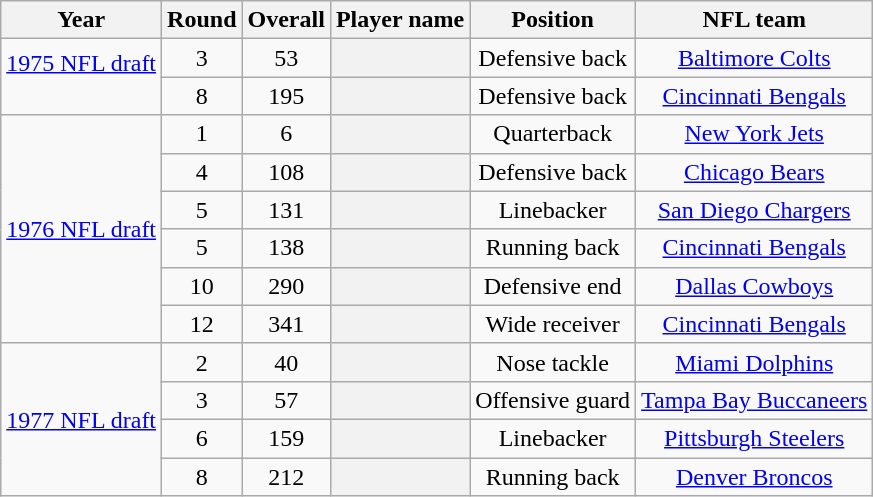<table class="wikitable sortable" style="text-align:center">
<tr>
<th scope="col">Year</th>
<th scope="col">Round</th>
<th scope="col">Overall</th>
<th scope="col">Player name</th>
<th scope="col">Position</th>
<th scope="col">NFL team</th>
</tr>
<tr>
<td rowspan=2><a href='#'>1975 NFL draft</a><br><br></td>
<td>3</td>
<td>53</td>
<th></th>
<td>Defensive back</td>
<td><a href='#'>Baltimore Colts</a></td>
</tr>
<tr>
<td>8</td>
<td>195</td>
<th></th>
<td>Defensive back</td>
<td><a href='#'>Cincinnati Bengals</a></td>
</tr>
<tr>
<td rowspan=6><a href='#'>1976 NFL draft</a><br></td>
<td>1</td>
<td>6</td>
<th></th>
<td>Quarterback</td>
<td><a href='#'>New York Jets</a></td>
</tr>
<tr>
<td>4</td>
<td>108</td>
<th></th>
<td>Defensive back</td>
<td><a href='#'>Chicago Bears</a></td>
</tr>
<tr>
<td>5</td>
<td>131</td>
<th></th>
<td>Linebacker</td>
<td><a href='#'>San Diego Chargers</a></td>
</tr>
<tr>
<td>5</td>
<td>138</td>
<th></th>
<td>Running back</td>
<td><a href='#'>Cincinnati Bengals</a></td>
</tr>
<tr>
<td>10</td>
<td>290</td>
<th></th>
<td>Defensive end</td>
<td><a href='#'>Dallas Cowboys</a></td>
</tr>
<tr>
<td>12</td>
<td>341</td>
<th></th>
<td>Wide receiver</td>
<td><a href='#'>Cincinnati Bengals</a></td>
</tr>
<tr>
<td rowspan=4><a href='#'>1977 NFL draft</a><br></td>
<td>2</td>
<td>40</td>
<th></th>
<td>Nose tackle</td>
<td><a href='#'>Miami Dolphins</a></td>
</tr>
<tr>
<td>3</td>
<td>57</td>
<th></th>
<td>Offensive guard</td>
<td><a href='#'>Tampa Bay Buccaneers</a></td>
</tr>
<tr>
<td>6</td>
<td>159</td>
<th></th>
<td>Linebacker</td>
<td><a href='#'>Pittsburgh Steelers</a></td>
</tr>
<tr>
<td>8</td>
<td>212</td>
<th></th>
<td>Running back</td>
<td><a href='#'>Denver Broncos</a></td>
</tr>
</table>
